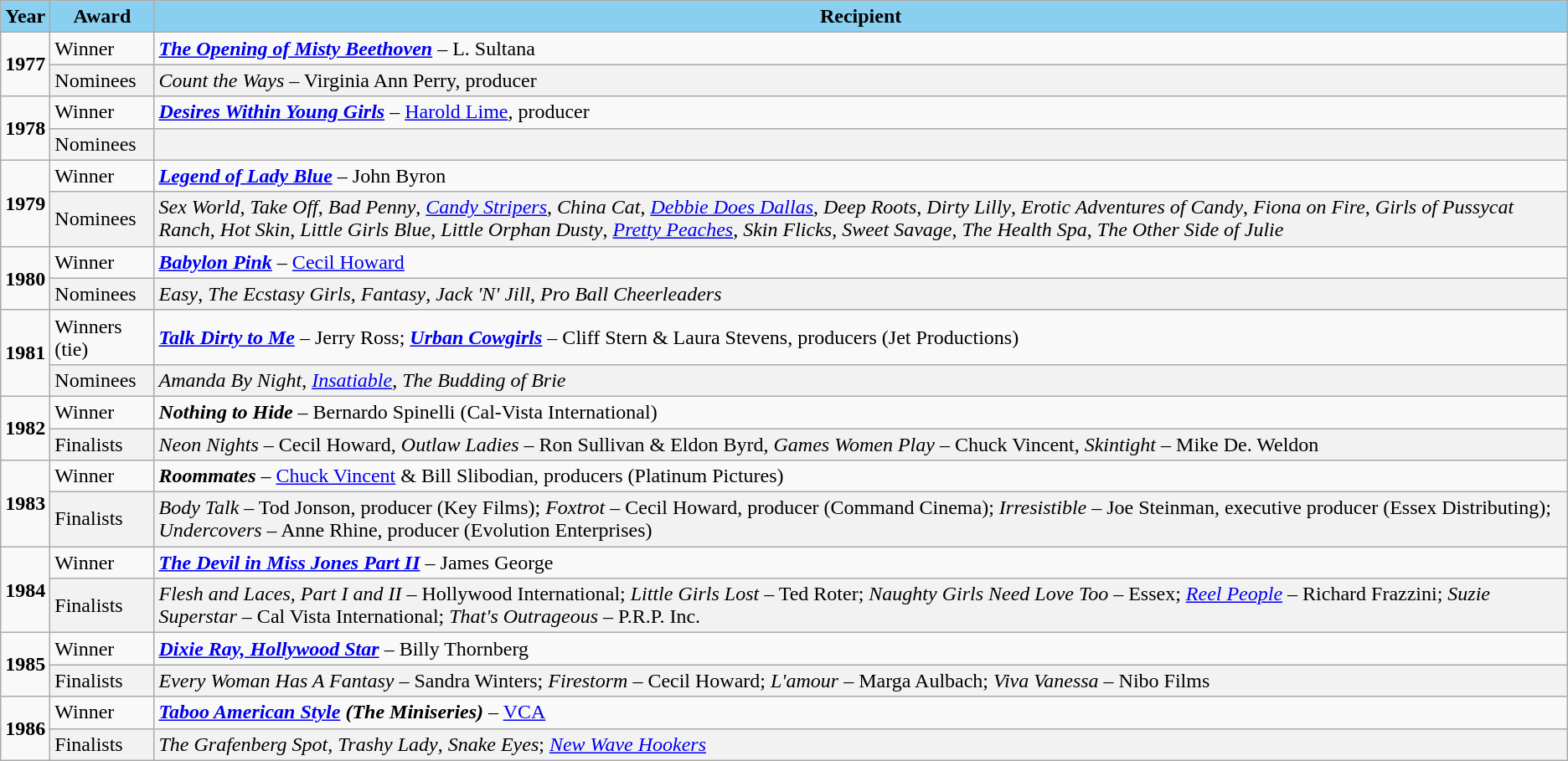<table class="wikitable">
<tr>
<th style="background:#89CFF0">Year</th>
<th style="background:#89CFF0">Award</th>
<th style="background:#89CFF0">Recipient</th>
</tr>
<tr>
<td rowspan=2><strong>1977</strong></td>
<td>Winner</td>
<td><strong><em><a href='#'>The Opening of Misty Beethoven</a></em></strong> – L. Sultana</td>
</tr>
<tr>
<td style="background:#F2F2F2">Nominees</td>
<td style="background:#F2F2F2"><em>Count the Ways</em> – Virginia Ann Perry, producer</td>
</tr>
<tr>
<td rowspan=2><strong>1978</strong></td>
<td>Winner</td>
<td><strong><em><a href='#'>Desires Within Young Girls</a></em></strong> – <a href='#'>Harold Lime</a>, producer</td>
</tr>
<tr>
<td style="background:#F2F2F2">Nominees</td>
<td style="background:#F2F2F2"></td>
</tr>
<tr>
<td rowspan=2><strong>1979</strong></td>
<td>Winner</td>
<td><strong><em><a href='#'>Legend of Lady Blue</a></em></strong> – John Byron</td>
</tr>
<tr>
<td style="background:#F2F2F2">Nominees</td>
<td style="background:#F2F2F2"><em>Sex World</em>, <em>Take Off</em>, <em>Bad Penny</em>, <em><a href='#'>Candy Stripers</a></em>, <em>China Cat</em>, <em><a href='#'>Debbie Does Dallas</a></em>, <em>Deep Roots</em>, <em>Dirty Lilly</em>, <em>Erotic Adventures of Candy</em>, <em>Fiona on Fire</em>, <em>Girls of Pussycat Ranch</em>, <em>Hot Skin</em>, <em>Little Girls Blue</em>, <em>Little Orphan Dusty</em>, <em><a href='#'>Pretty Peaches</a></em>, <em>Skin Flicks</em>, <em>Sweet Savage</em>, <em>The Health Spa</em>, <em>The Other Side of Julie</em></td>
</tr>
<tr>
<td rowspan=2><strong>1980</strong></td>
<td>Winner</td>
<td><strong><em><a href='#'>Babylon Pink</a></em></strong> – <a href='#'>Cecil Howard</a></td>
</tr>
<tr>
<td style="background:#F2F2F2">Nominees</td>
<td style="background:#F2F2F2"><em>Easy</em>, <em>The Ecstasy Girls</em>, <em>Fantasy</em>, <em>Jack 'N' Jill</em>, <em>Pro Ball Cheerleaders</em></td>
</tr>
<tr>
<td rowspan=2><strong>1981</strong></td>
<td>Winners (tie)</td>
<td><strong><em><a href='#'>Talk Dirty to Me</a></em></strong> – Jerry Ross; <strong><em><a href='#'>Urban Cowgirls</a></em></strong> – Cliff Stern & Laura Stevens, producers (Jet Productions)</td>
</tr>
<tr>
<td style="background:#F2F2F2">Nominees</td>
<td style="background:#F2F2F2"><em>Amanda By Night</em>, <em><a href='#'>Insatiable</a></em>, <em>The Budding of Brie</em></td>
</tr>
<tr>
<td rowspan=2><strong>1982</strong></td>
<td>Winner</td>
<td><strong><em>Nothing to Hide</em></strong> – Bernardo Spinelli (Cal-Vista International)</td>
</tr>
<tr>
<td style="background:#F2F2F2">Finalists</td>
<td style="background:#F2F2F2"><em>Neon Nights</em> – Cecil Howard, <em>Outlaw Ladies</em> – Ron Sullivan & Eldon Byrd, <em>Games Women Play</em> – Chuck Vincent, <em>Skintight</em> – Mike De. Weldon</td>
</tr>
<tr>
<td rowspan=2><strong>1983</strong></td>
<td>Winner</td>
<td><strong><em>Roommates</em></strong> – <a href='#'>Chuck Vincent</a> & Bill Slibodian, producers (Platinum Pictures)</td>
</tr>
<tr>
<td style="background:#F2F2F2">Finalists</td>
<td style="background:#F2F2F2"><em>Body Talk</em> – Tod Jonson, producer (Key Films); <em>Foxtrot</em> – Cecil Howard, producer (Command Cinema); <em>Irresistible</em> – Joe Steinman, executive producer (Essex Distributing); <em>Undercovers</em> – Anne Rhine, producer (Evolution Enterprises)</td>
</tr>
<tr>
<td rowspan=2><strong>1984</strong></td>
<td>Winner</td>
<td><strong><em><a href='#'>The Devil in Miss Jones Part II</a></em></strong> – James George</td>
</tr>
<tr>
<td style="background:#F2F2F2">Finalists</td>
<td style="background:#F2F2F2"><em>Flesh and Laces, Part I and II</em> – Hollywood International; <em>Little Girls Lost</em> – Ted Roter; <em>Naughty Girls Need Love Too</em> – Essex; <em><a href='#'>Reel People</a></em> – Richard Frazzini; <em>Suzie Superstar</em> – Cal Vista International; <em>That's Outrageous</em> – P.R.P. Inc.</td>
</tr>
<tr>
<td rowspan=2><strong>1985</strong></td>
<td>Winner</td>
<td><strong><em><a href='#'>Dixie Ray, Hollywood Star</a></em></strong> – Billy Thornberg</td>
</tr>
<tr>
<td style="background:#F2F2F2">Finalists</td>
<td style="background:#F2F2F2"><em>Every Woman Has A Fantasy</em> – Sandra Winters; <em>Firestorm</em> – Cecil Howard; <em>L'amour</em> – Marga Aulbach; <em>Viva Vanessa</em> – Nibo Films</td>
</tr>
<tr>
<td rowspan=2><strong>1986</strong></td>
<td>Winner</td>
<td><strong><em><a href='#'>Taboo American Style</a> (The Miniseries)</em></strong> – <a href='#'>VCA</a></td>
</tr>
<tr>
<td style="background:#F2F2F2">Finalists</td>
<td style="background:#F2F2F2"><em>The Grafenberg Spot</em>, <em>Trashy Lady</em>, <em>Snake Eyes</em>; <em><a href='#'>New Wave Hookers</a></em></td>
</tr>
</table>
